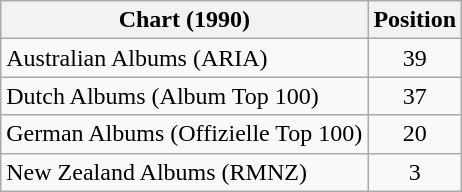<table class="wikitable plainrowheaders sortable">
<tr>
<th scope="col">Chart (1990)</th>
<th scope="col">Position</th>
</tr>
<tr>
<td>Australian Albums (ARIA)</td>
<td align="center">39</td>
</tr>
<tr>
<td>Dutch Albums (Album Top 100)</td>
<td align="center">37</td>
</tr>
<tr>
<td>German Albums (Offizielle Top 100)</td>
<td align="center">20</td>
</tr>
<tr>
<td>New Zealand Albums (RMNZ)</td>
<td align="center">3</td>
</tr>
</table>
